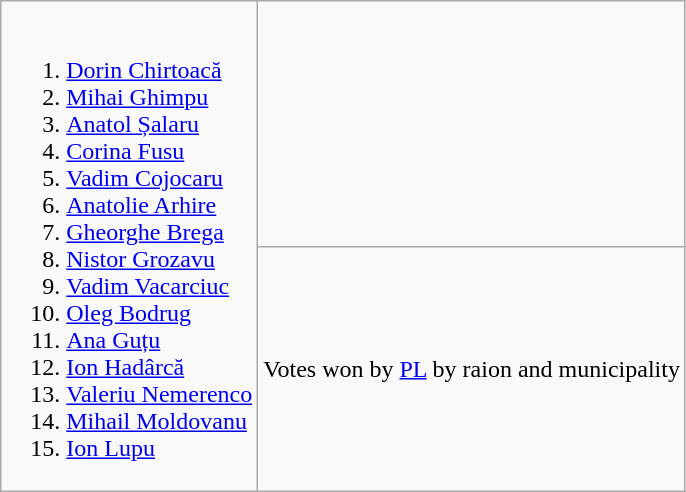<table class=wikitable>
<tr>
<td valign=top rowspan=2><br><ol><li><a href='#'>Dorin Chirtoacă</a></li><li><a href='#'>Mihai Ghimpu</a></li><li><a href='#'>Anatol Șalaru</a></li><li><a href='#'>Corina Fusu</a></li><li><a href='#'>Vadim Cojocaru</a></li><li><a href='#'>Anatolie Arhire</a></li><li><a href='#'>Gheorghe Brega</a></li><li><a href='#'>Nistor Grozavu</a></li><li><a href='#'>Vadim Vacarciuc</a></li><li><a href='#'>Oleg Bodrug</a></li><li><a href='#'>Ana Guțu</a></li><li><a href='#'>Ion Hadârcă</a></li><li><a href='#'>Valeriu Nemerenco</a></li><li><a href='#'>Mihail Moldovanu</a></li><li><a href='#'>Ion Lupu</a></li></ol></td>
<td><br></td>
</tr>
<tr>
<td align=center>Votes won by <a href='#'>PL</a> by raion and municipality</td>
</tr>
</table>
